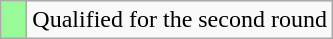<table class="wikitable">
<tr>
<td width=10px bgcolor="#98fb98"></td>
<td>Qualified for the second round</td>
</tr>
</table>
